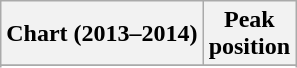<table class="wikitable sortable">
<tr>
<th align="left">Chart (2013–2014)</th>
<th align="center">Peak<br>position</th>
</tr>
<tr>
</tr>
<tr>
</tr>
<tr>
</tr>
<tr>
</tr>
<tr>
</tr>
</table>
